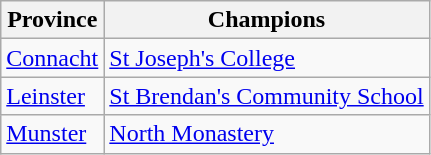<table class="wikitable">
<tr>
<th>Province</th>
<th>Champions</th>
</tr>
<tr>
<td><a href='#'>Connacht</a></td>
<td><a href='#'>St Joseph's College</a></td>
</tr>
<tr>
<td><a href='#'>Leinster</a></td>
<td><a href='#'>St Brendan's Community School</a></td>
</tr>
<tr>
<td><a href='#'>Munster</a></td>
<td><a href='#'>North Monastery</a></td>
</tr>
</table>
